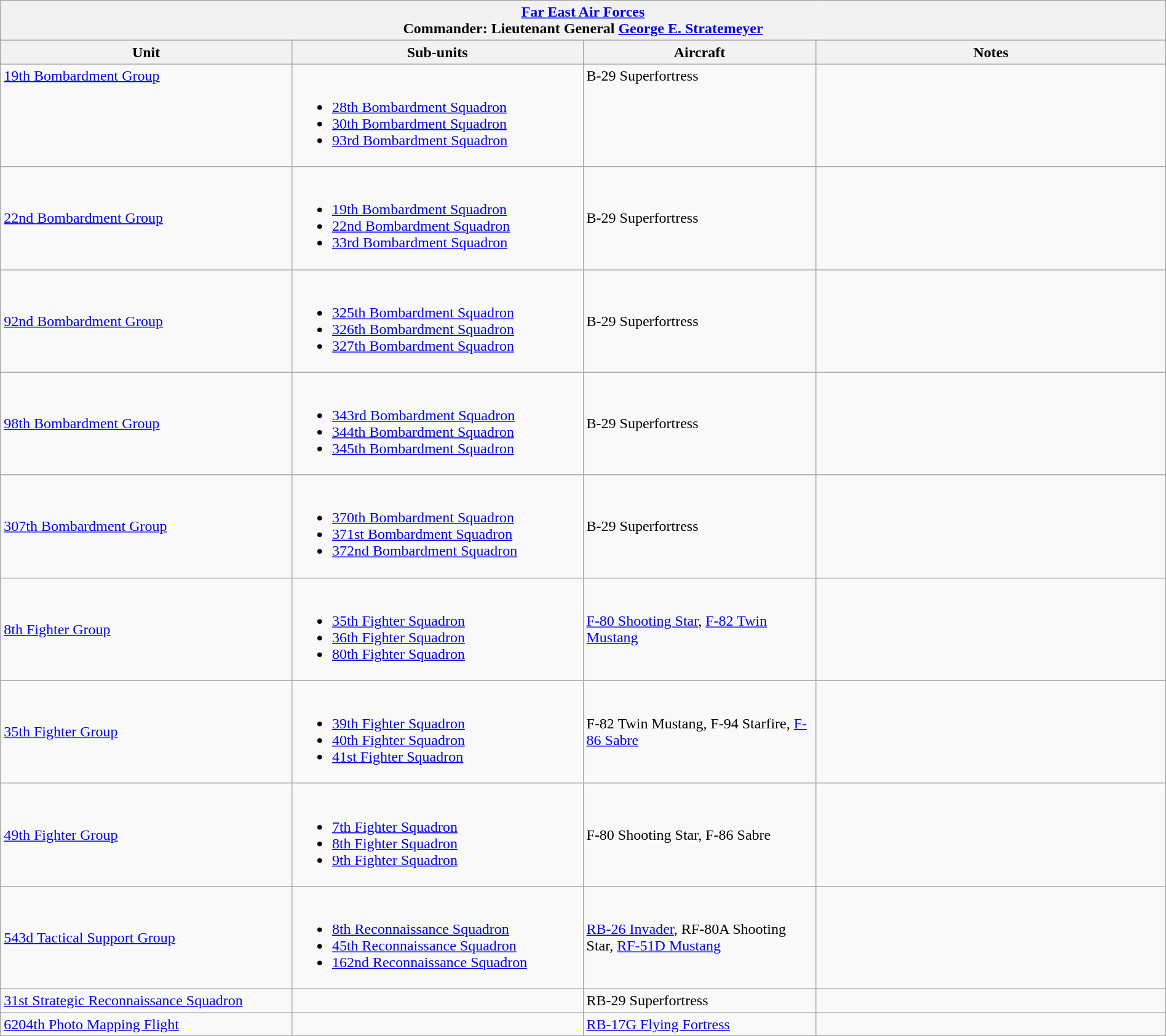<table class="wikitable" width=100%>
<tr valign="top">
<th colspan="11" bgcolor="white"> <a href='#'>Far East Air Forces</a><br>Commander: Lieutenant General <a href='#'>George E. Stratemeyer</a></th>
</tr>
<tr valign="top"|- valign="top">
<th width=25%; align= center>Unit</th>
<th width=25%; align= center>Sub-units</th>
<th width=20%; align= center>Aircraft</th>
<th width=30%; align= center>Notes</th>
</tr>
<tr valign="top">
<td> <a href='#'>19th Bombardment Group</a></td>
<td><br><ul><li><a href='#'>28th Bombardment Squadron</a></li><li><a href='#'>30th Bombardment Squadron</a></li><li><a href='#'>93rd Bombardment Squadron</a></li></ul></td>
<td>B-29 Superfortress</td>
<td></td>
</tr>
<tr>
<td> <a href='#'>22nd Bombardment Group</a></td>
<td><br><ul><li><a href='#'>19th Bombardment Squadron</a></li><li><a href='#'>22nd Bombardment Squadron</a></li><li><a href='#'>33rd Bombardment Squadron</a></li></ul></td>
<td>B-29 Superfortress</td>
<td></td>
</tr>
<tr>
<td> <a href='#'>92nd Bombardment Group</a></td>
<td><br><ul><li><a href='#'>325th Bombardment Squadron</a></li><li><a href='#'>326th Bombardment Squadron</a></li><li><a href='#'>327th Bombardment Squadron</a></li></ul></td>
<td>B-29 Superfortress</td>
<td></td>
</tr>
<tr>
<td> <a href='#'>98th Bombardment Group</a></td>
<td><br><ul><li><a href='#'>343rd Bombardment Squadron</a></li><li><a href='#'>344th Bombardment Squadron</a></li><li><a href='#'>345th Bombardment Squadron</a></li></ul></td>
<td>B-29 Superfortress</td>
<td></td>
</tr>
<tr>
<td> <a href='#'>307th Bombardment Group</a></td>
<td><br><ul><li><a href='#'>370th Bombardment Squadron</a></li><li><a href='#'>371st Bombardment Squadron</a></li><li><a href='#'>372nd Bombardment Squadron</a></li></ul></td>
<td>B-29 Superfortress</td>
<td></td>
</tr>
<tr>
<td> <a href='#'>8th Fighter Group</a></td>
<td><br><ul><li><a href='#'>35th Fighter Squadron</a></li><li><a href='#'>36th Fighter Squadron</a></li><li><a href='#'>80th Fighter Squadron</a></li></ul></td>
<td><a href='#'>F-80 Shooting Star</a>, <a href='#'>F-82 Twin Mustang</a></td>
<td></td>
</tr>
<tr>
<td> <a href='#'>35th Fighter Group</a></td>
<td><br><ul><li><a href='#'>39th Fighter Squadron</a></li><li><a href='#'>40th Fighter Squadron</a></li><li><a href='#'>41st Fighter Squadron</a></li></ul></td>
<td>F-82 Twin Mustang, F-94 Starfire, <a href='#'>F-86 Sabre</a></td>
<td></td>
</tr>
<tr>
<td> <a href='#'>49th Fighter Group</a></td>
<td><br><ul><li><a href='#'>7th Fighter Squadron</a></li><li><a href='#'>8th Fighter Squadron</a></li><li><a href='#'>9th Fighter Squadron</a></li></ul></td>
<td>F-80 Shooting Star, F-86 Sabre</td>
<td></td>
</tr>
<tr>
<td> <a href='#'>543d Tactical Support Group</a></td>
<td><br><ul><li><a href='#'>8th Reconnaissance Squadron</a></li><li><a href='#'>45th Reconnaissance Squadron</a></li><li><a href='#'>162nd Reconnaissance Squadron</a></li></ul></td>
<td><a href='#'>RB-26 Invader</a>, RF-80A Shooting Star, <a href='#'>RF-51D Mustang</a></td>
<td></td>
</tr>
<tr>
<td> <a href='#'>31st Strategic Reconnaissance Squadron</a></td>
<td></td>
<td>RB-29 Superfortress</td>
<td></td>
</tr>
<tr>
<td> <a href='#'>6204th Photo Mapping Flight</a></td>
<td></td>
<td><a href='#'>RB-17G Flying Fortress</a></td>
<td></td>
</tr>
</table>
